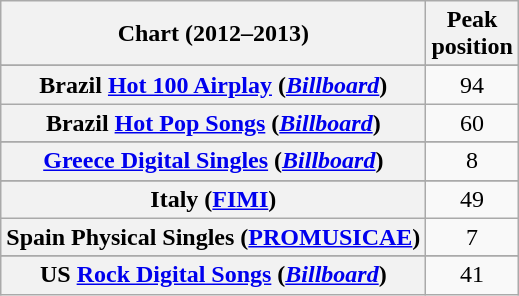<table class="wikitable sortable plainrowheaders" style="text-align:center">
<tr>
<th scope="col">Chart (2012–2013)</th>
<th scope="col">Peak<br>position</th>
</tr>
<tr>
</tr>
<tr>
</tr>
<tr>
<th scope="row">Brazil <a href='#'>Hot 100 Airplay</a> (<em><a href='#'>Billboard</a></em>)</th>
<td>94</td>
</tr>
<tr>
<th scope="row">Brazil <a href='#'>Hot Pop Songs</a> (<em><a href='#'>Billboard</a></em>)</th>
<td>60</td>
</tr>
<tr>
</tr>
<tr>
</tr>
<tr>
<th scope="row"><a href='#'>Greece Digital Singles</a> (<em><a href='#'>Billboard</a></em>)</th>
<td>8</td>
</tr>
<tr>
</tr>
<tr>
<th scope="row">Italy (<a href='#'>FIMI</a>)</th>
<td>49</td>
</tr>
<tr>
<th scope="row">Spain Physical Singles (<a href='#'>PROMUSICAE</a>)</th>
<td>7</td>
</tr>
<tr>
</tr>
<tr>
</tr>
<tr>
<th scope="row">US <a href='#'>Rock Digital Songs</a> (<em><a href='#'>Billboard</a></em>)</th>
<td>41</td>
</tr>
</table>
